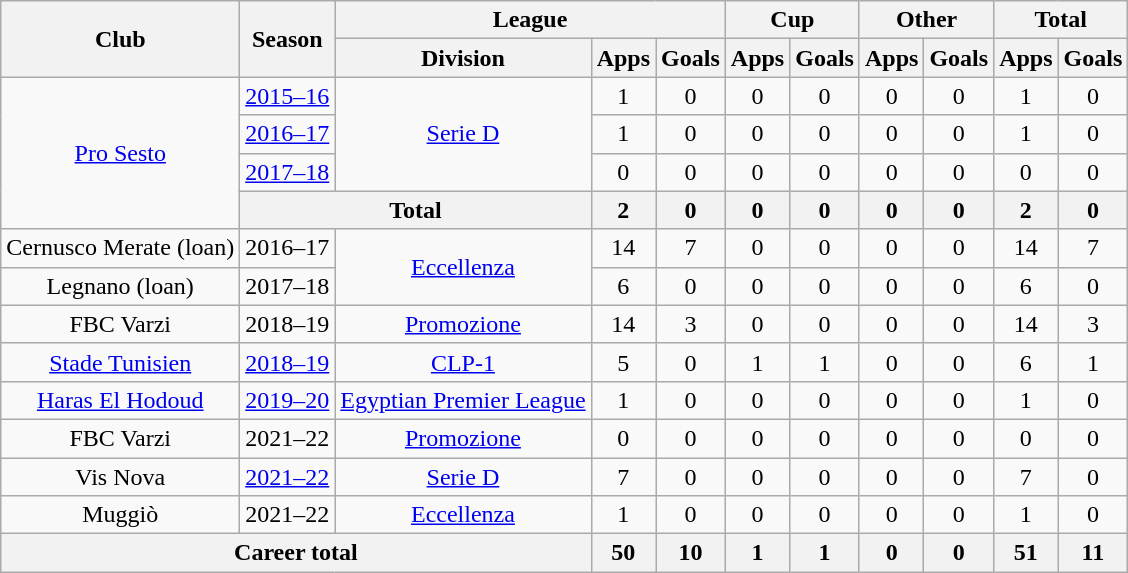<table class=wikitable style=text-align:center>
<tr>
<th rowspan="2">Club</th>
<th rowspan="2">Season</th>
<th colspan="3">League</th>
<th colspan="2">Cup</th>
<th colspan="2">Other</th>
<th colspan="2">Total</th>
</tr>
<tr>
<th>Division</th>
<th>Apps</th>
<th>Goals</th>
<th>Apps</th>
<th>Goals</th>
<th>Apps</th>
<th>Goals</th>
<th>Apps</th>
<th>Goals</th>
</tr>
<tr>
<td rowspan="4"><a href='#'>Pro Sesto</a></td>
<td><a href='#'>2015–16</a></td>
<td rowspan="3"><a href='#'>Serie D</a></td>
<td>1</td>
<td>0</td>
<td>0</td>
<td>0</td>
<td>0</td>
<td>0</td>
<td>1</td>
<td>0</td>
</tr>
<tr>
<td><a href='#'>2016–17</a></td>
<td>1</td>
<td>0</td>
<td>0</td>
<td>0</td>
<td>0</td>
<td>0</td>
<td>1</td>
<td>0</td>
</tr>
<tr>
<td><a href='#'>2017–18</a></td>
<td>0</td>
<td>0</td>
<td>0</td>
<td>0</td>
<td>0</td>
<td>0</td>
<td>0</td>
<td>0</td>
</tr>
<tr>
<th colspan=2>Total</th>
<th>2</th>
<th>0</th>
<th>0</th>
<th>0</th>
<th>0</th>
<th>0</th>
<th>2</th>
<th>0</th>
</tr>
<tr>
<td>Cernusco Merate (loan)</td>
<td>2016–17</td>
<td rowspan="2"><a href='#'>Eccellenza</a></td>
<td>14</td>
<td>7</td>
<td>0</td>
<td>0</td>
<td>0</td>
<td>0</td>
<td>14</td>
<td>7</td>
</tr>
<tr>
<td A.C. Legnano>Legnano (loan)</td>
<td>2017–18</td>
<td>6</td>
<td>0</td>
<td>0</td>
<td>0</td>
<td>0</td>
<td>0</td>
<td>6</td>
<td>0</td>
</tr>
<tr>
<td>FBC Varzi</td>
<td>2018–19</td>
<td><a href='#'>Promozione</a></td>
<td>14</td>
<td>3</td>
<td>0</td>
<td>0</td>
<td>0</td>
<td>0</td>
<td>14</td>
<td>3</td>
</tr>
<tr>
<td><a href='#'>Stade Tunisien</a></td>
<td><a href='#'>2018–19</a></td>
<td><a href='#'>CLP-1</a></td>
<td>5</td>
<td>0</td>
<td>1</td>
<td>1</td>
<td>0</td>
<td>0</td>
<td>6</td>
<td>1</td>
</tr>
<tr>
<td><a href='#'>Haras El Hodoud</a></td>
<td><a href='#'>2019–20</a></td>
<td><a href='#'>Egyptian Premier League</a></td>
<td>1</td>
<td>0</td>
<td>0</td>
<td>0</td>
<td>0</td>
<td>0</td>
<td>1</td>
<td>0</td>
</tr>
<tr>
<td>FBC Varzi</td>
<td>2021–22</td>
<td><a href='#'>Promozione</a></td>
<td>0</td>
<td>0</td>
<td>0</td>
<td>0</td>
<td>0</td>
<td>0</td>
<td>0</td>
<td>0</td>
</tr>
<tr>
<td>Vis Nova</td>
<td><a href='#'>2021–22</a></td>
<td><a href='#'>Serie D</a></td>
<td>7</td>
<td>0</td>
<td>0</td>
<td>0</td>
<td>0</td>
<td>0</td>
<td>7</td>
<td>0</td>
</tr>
<tr>
<td>Muggiò</td>
<td>2021–22</td>
<td><a href='#'>Eccellenza</a></td>
<td>1</td>
<td>0</td>
<td>0</td>
<td>0</td>
<td>0</td>
<td>0</td>
<td>1</td>
<td>0</td>
</tr>
<tr>
<th colspan=3>Career total</th>
<th>50</th>
<th>10</th>
<th>1</th>
<th>1</th>
<th>0</th>
<th>0</th>
<th>51</th>
<th>11</th>
</tr>
</table>
